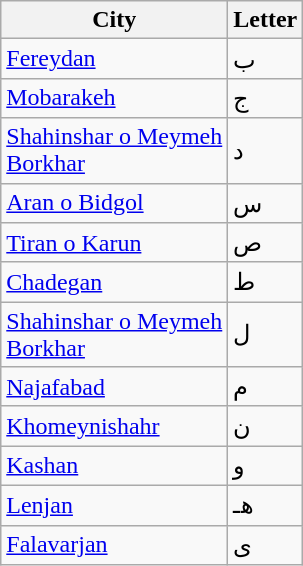<table class="wikitable">
<tr>
<th>City</th>
<th>Letter</th>
</tr>
<tr>
<td><a href='#'>Fereydan</a></td>
<td>ب</td>
</tr>
<tr>
<td><a href='#'>Mobarakeh</a></td>
<td>ج</td>
</tr>
<tr>
<td><a href='#'>Shahinshar o Meymeh</a><br><a href='#'>Borkhar</a></td>
<td>د</td>
</tr>
<tr>
<td><a href='#'>Aran o Bidgol</a></td>
<td>س</td>
</tr>
<tr>
<td><a href='#'>Tiran o Karun</a></td>
<td>ص</td>
</tr>
<tr>
<td><a href='#'>Chadegan</a></td>
<td>ط</td>
</tr>
<tr>
<td><a href='#'>Shahinshar o Meymeh</a><br><a href='#'>Borkhar</a></td>
<td>ل</td>
</tr>
<tr>
<td><a href='#'>Najafabad</a></td>
<td>م</td>
</tr>
<tr>
<td><a href='#'>Khomeynishahr</a></td>
<td>ن</td>
</tr>
<tr>
<td><a href='#'>Kashan</a></td>
<td>و</td>
</tr>
<tr>
<td><a href='#'>Lenjan</a></td>
<td>هـ</td>
</tr>
<tr>
<td><a href='#'>Falavarjan</a></td>
<td>ی</td>
</tr>
</table>
